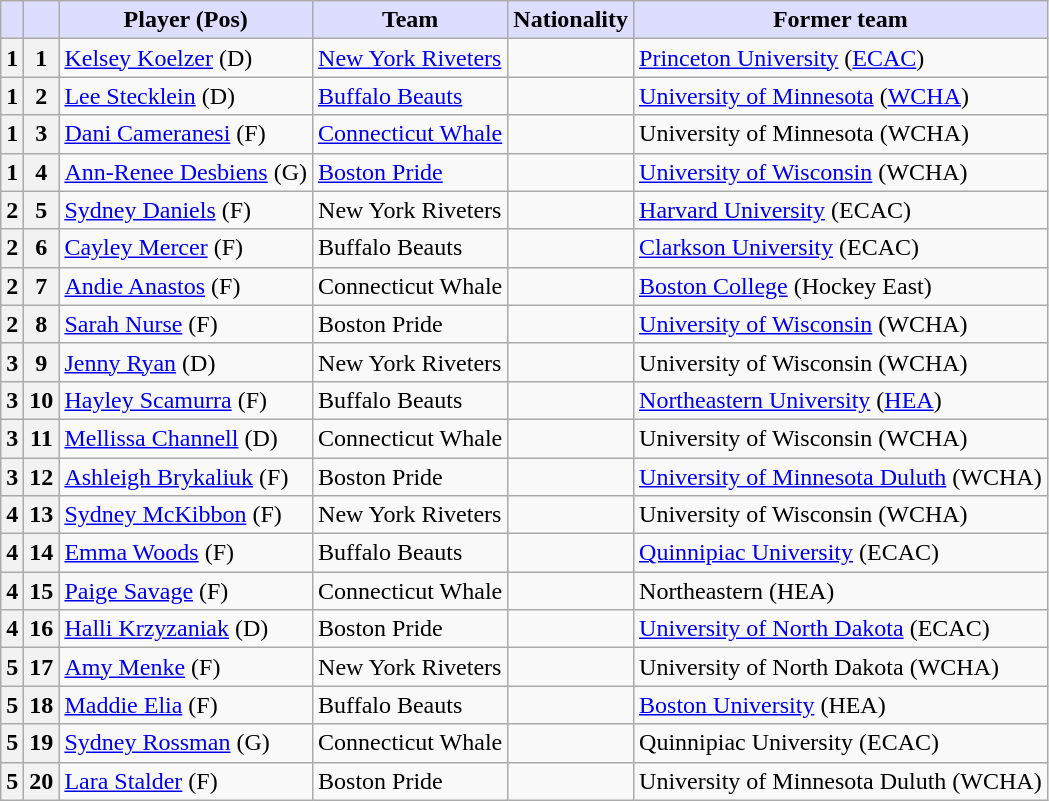<table class="wikitable">
<tr>
<th style="background:#ddf;"></th>
<th style="background:#ddf;"></th>
<th style="background:#ddf;">Player (Pos)</th>
<th style="background:#ddf;">Team</th>
<th style="background:#ddf;">Nationality</th>
<th style="background:#ddf;">Former team</th>
</tr>
<tr>
<th>1</th>
<th>1</th>
<td><a href='#'>Kelsey Koelzer</a> (D)</td>
<td><a href='#'>New York Riveters</a></td>
<td></td>
<td><a href='#'>Princeton University</a> (<a href='#'>ECAC</a>)</td>
</tr>
<tr>
<th>1</th>
<th>2</th>
<td><a href='#'>Lee Stecklein</a> (D)</td>
<td><a href='#'>Buffalo Beauts</a></td>
<td></td>
<td><a href='#'>University of Minnesota</a> (<a href='#'>WCHA</a>)</td>
</tr>
<tr>
<th>1</th>
<th>3</th>
<td><a href='#'>Dani Cameranesi</a> (F)</td>
<td><a href='#'>Connecticut Whale</a></td>
<td></td>
<td>University of Minnesota (WCHA)</td>
</tr>
<tr>
<th>1</th>
<th>4</th>
<td><a href='#'>Ann-Renee Desbiens</a> (G)</td>
<td><a href='#'>Boston Pride</a></td>
<td></td>
<td><a href='#'>University of Wisconsin</a> (WCHA)</td>
</tr>
<tr>
<th>2</th>
<th>5</th>
<td><a href='#'>Sydney Daniels</a> (F)</td>
<td>New York Riveters</td>
<td></td>
<td><a href='#'>Harvard University</a> (ECAC)</td>
</tr>
<tr>
<th>2</th>
<th>6</th>
<td><a href='#'>Cayley Mercer</a> (F)</td>
<td>Buffalo Beauts</td>
<td></td>
<td><a href='#'>Clarkson University</a> (ECAC)</td>
</tr>
<tr>
<th>2</th>
<th>7</th>
<td><a href='#'>Andie Anastos</a> (F)</td>
<td>Connecticut Whale</td>
<td></td>
<td><a href='#'>Boston College</a> (Hockey East)</td>
</tr>
<tr>
<th>2</th>
<th>8</th>
<td><a href='#'>Sarah Nurse</a> (F)</td>
<td>Boston Pride</td>
<td></td>
<td><a href='#'>University of Wisconsin</a> (WCHA)</td>
</tr>
<tr>
<th>3</th>
<th>9</th>
<td><a href='#'>Jenny Ryan</a> (D)</td>
<td>New York Riveters</td>
<td></td>
<td>University of Wisconsin (WCHA)</td>
</tr>
<tr>
<th>3</th>
<th>10</th>
<td><a href='#'>Hayley Scamurra</a> (F)</td>
<td>Buffalo Beauts</td>
<td></td>
<td><a href='#'>Northeastern University</a> (<a href='#'>HEA</a>)</td>
</tr>
<tr>
<th>3</th>
<th>11</th>
<td><a href='#'>Mellissa Channell</a> (D)</td>
<td>Connecticut Whale</td>
<td></td>
<td>University of Wisconsin (WCHA)</td>
</tr>
<tr>
<th>3</th>
<th>12</th>
<td><a href='#'>Ashleigh Brykaliuk</a> (F)</td>
<td>Boston Pride</td>
<td></td>
<td><a href='#'>University of Minnesota Duluth</a> (WCHA)</td>
</tr>
<tr>
<th>4</th>
<th>13</th>
<td><a href='#'>Sydney McKibbon</a> (F)</td>
<td>New York Riveters</td>
<td></td>
<td>University of Wisconsin (WCHA)</td>
</tr>
<tr>
<th>4</th>
<th>14</th>
<td><a href='#'>Emma Woods</a> (F)</td>
<td>Buffalo Beauts</td>
<td></td>
<td><a href='#'>Quinnipiac University</a> (ECAC)</td>
</tr>
<tr>
<th>4</th>
<th>15</th>
<td><a href='#'>Paige Savage</a> (F)</td>
<td>Connecticut Whale</td>
<td></td>
<td>Northeastern (HEA)</td>
</tr>
<tr>
<th>4</th>
<th>16</th>
<td><a href='#'>Halli Krzyzaniak</a> (D)</td>
<td>Boston Pride</td>
<td></td>
<td><a href='#'>University of North Dakota</a> (ECAC)</td>
</tr>
<tr>
<th>5</th>
<th>17</th>
<td><a href='#'>Amy Menke</a> (F)</td>
<td>New York Riveters</td>
<td></td>
<td>University of North Dakota (WCHA)</td>
</tr>
<tr>
<th>5</th>
<th>18</th>
<td><a href='#'>Maddie Elia</a> (F)</td>
<td>Buffalo Beauts</td>
<td></td>
<td><a href='#'>Boston University</a> (HEA)</td>
</tr>
<tr>
<th>5</th>
<th>19</th>
<td><a href='#'>Sydney Rossman</a> (G)</td>
<td>Connecticut Whale</td>
<td></td>
<td>Quinnipiac University (ECAC)</td>
</tr>
<tr>
<th>5</th>
<th>20</th>
<td><a href='#'>Lara Stalder</a> (F)</td>
<td>Boston Pride</td>
<td></td>
<td>University of Minnesota Duluth (WCHA)</td>
</tr>
</table>
